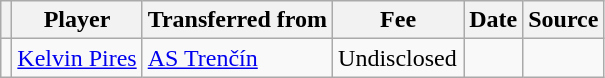<table class="wikitable plainrowheaders sortable">
<tr>
<th></th>
<th scope="col">Player</th>
<th>Transferred from</th>
<th style="width: 80px;">Fee</th>
<th scope="col">Date</th>
<th scope="col">Source</th>
</tr>
<tr>
<td align="center"></td>
<td> <a href='#'>Kelvin Pires</a></td>
<td> <a href='#'>AS Trenčín</a></td>
<td>Undisclosed</td>
<td></td>
<td></td>
</tr>
</table>
